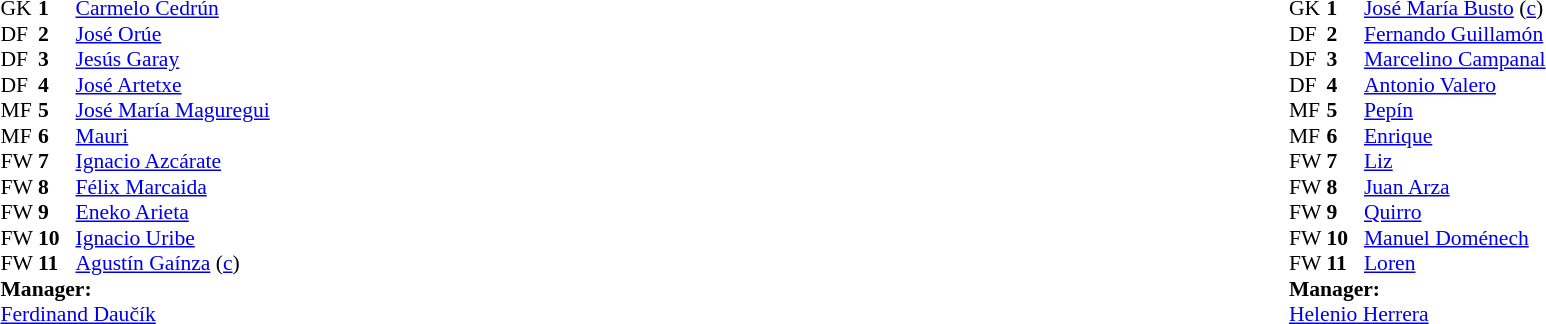<table width="100%">
<tr>
<td valign="top" width="50%"><br><table style="font-size: 90%" cellspacing="0" cellpadding="0">
<tr>
<td colspan="4"></td>
</tr>
<tr>
<th width="25"></th>
<th width="25"></th>
</tr>
<tr>
<td>GK</td>
<td><strong>1</strong></td>
<td> <a href='#'>Carmelo Cedrún</a></td>
</tr>
<tr>
<td>DF</td>
<td><strong>2</strong></td>
<td> <a href='#'>José Orúe</a></td>
</tr>
<tr>
<td>DF</td>
<td><strong>3</strong></td>
<td> <a href='#'>Jesús Garay</a></td>
</tr>
<tr>
<td>DF</td>
<td><strong>4</strong></td>
<td> <a href='#'>José Artetxe</a></td>
</tr>
<tr>
<td>MF</td>
<td><strong>5</strong></td>
<td> <a href='#'>José María Maguregui</a></td>
</tr>
<tr>
<td>MF</td>
<td><strong>6</strong></td>
<td> <a href='#'>Mauri</a></td>
</tr>
<tr>
<td>FW</td>
<td><strong>7</strong></td>
<td> <a href='#'>Ignacio Azcárate</a></td>
</tr>
<tr>
<td>FW</td>
<td><strong>8</strong></td>
<td> <a href='#'>Félix Marcaida</a></td>
</tr>
<tr>
<td>FW</td>
<td><strong>9</strong></td>
<td> <a href='#'>Eneko Arieta</a></td>
</tr>
<tr>
<td>FW</td>
<td><strong>10</strong></td>
<td> <a href='#'>Ignacio Uribe</a></td>
</tr>
<tr>
<td>FW</td>
<td><strong>11</strong></td>
<td> <a href='#'>Agustín Gaínza</a> (<a href='#'>c</a>)</td>
</tr>
<tr>
<td colspan=4><strong>Manager:</strong></td>
</tr>
<tr>
<td colspan="4"> <a href='#'>Ferdinand Daučík</a></td>
</tr>
</table>
</td>
<td valign="top" width="50%"><br><table style="font-size: 90%" cellspacing="0" cellpadding="0" align=center>
<tr>
<td colspan="4"></td>
</tr>
<tr>
<th width="25"></th>
<th width="25"></th>
</tr>
<tr>
<td>GK</td>
<td><strong>1</strong></td>
<td> <a href='#'>José María Busto</a> (<a href='#'>c</a>)</td>
</tr>
<tr>
<td>DF</td>
<td><strong>2</strong></td>
<td> <a href='#'>Fernando Guillamón</a></td>
</tr>
<tr>
<td>DF</td>
<td><strong>3</strong></td>
<td> <a href='#'>Marcelino Campanal</a></td>
</tr>
<tr>
<td>DF</td>
<td><strong>4</strong></td>
<td> <a href='#'>Antonio Valero</a></td>
</tr>
<tr>
<td>MF</td>
<td><strong>5</strong></td>
<td> <a href='#'>Pepín</a></td>
</tr>
<tr>
<td>MF</td>
<td><strong>6</strong></td>
<td> <a href='#'>Enrique</a></td>
</tr>
<tr>
<td>FW</td>
<td><strong>7</strong></td>
<td> <a href='#'>Liz</a></td>
</tr>
<tr>
<td>FW</td>
<td><strong>8</strong></td>
<td> <a href='#'>Juan Arza</a></td>
</tr>
<tr>
<td>FW</td>
<td><strong>9</strong></td>
<td> <a href='#'>Quirro</a></td>
</tr>
<tr>
<td>FW</td>
<td><strong>10</strong></td>
<td> <a href='#'>Manuel Doménech</a></td>
</tr>
<tr>
<td>FW</td>
<td><strong>11</strong></td>
<td> <a href='#'>Loren</a></td>
</tr>
<tr>
<td colspan=4><strong>Manager:</strong></td>
</tr>
<tr>
<td colspan="4"> <a href='#'>Helenio Herrera</a></td>
</tr>
<tr>
</tr>
</table>
</td>
</tr>
</table>
